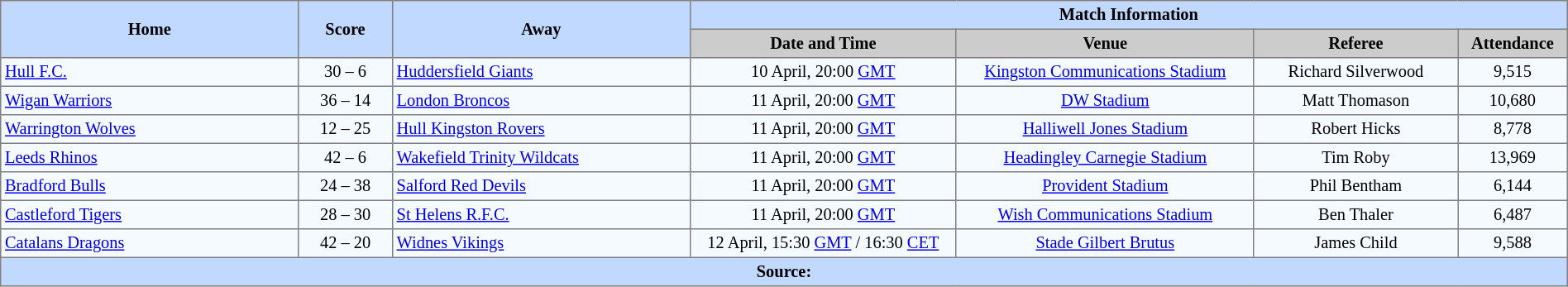<table border="1" cellpadding="3" cellspacing="0" style="border-collapse:collapse; font-size:85%; text-align:center; width:100%">
<tr style="background:#c1d8ff;">
<th rowspan="2" style="width:19%;">Home</th>
<th rowspan="2" style="width:6%;">Score</th>
<th rowspan="2" style="width:19%;">Away</th>
<th colspan=6>Match Information</th>
</tr>
<tr style="background:#ccc;">
<th width=17%>Date and Time</th>
<th width=19%>Venue</th>
<th width=13%>Referee</th>
<th width=7%>Attendance</th>
</tr>
<tr style="background:#f5faff;">
<td align=left> <a href='#'>Hull F.C.</a></td>
<td>30 – 6 </td>
<td align=left> <a href='#'>Huddersfield Giants</a></td>
<td>10 April, 20:00 <a href='#'>GMT</a></td>
<td><a href='#'>Kingston Communications Stadium</a></td>
<td>Richard Silverwood</td>
<td>9,515</td>
</tr>
<tr style="background:#f5faff;">
<td align=left> <a href='#'>Wigan Warriors</a></td>
<td>36 – 14 </td>
<td align=left> <a href='#'>London Broncos</a></td>
<td>11 April, 20:00 <a href='#'>GMT</a></td>
<td><a href='#'>DW Stadium</a></td>
<td>Matt Thomason</td>
<td>10,680</td>
</tr>
<tr style="background:#f5faff;">
<td align=left> <a href='#'>Warrington Wolves</a></td>
<td>12 – 25 </td>
<td align=left> <a href='#'>Hull Kingston Rovers</a></td>
<td>11 April, 20:00 <a href='#'>GMT</a></td>
<td><a href='#'>Halliwell Jones Stadium</a></td>
<td>Robert Hicks</td>
<td>8,778</td>
</tr>
<tr style="background:#f5faff;">
<td align=left> <a href='#'>Leeds Rhinos</a></td>
<td>42 – 6 </td>
<td align=left> <a href='#'>Wakefield Trinity Wildcats</a></td>
<td>11 April, 20:00 <a href='#'>GMT</a></td>
<td><a href='#'>Headingley Carnegie Stadium</a></td>
<td>Tim Roby</td>
<td>13,969</td>
</tr>
<tr style="background:#f5faff;">
<td align=left> <a href='#'>Bradford Bulls</a></td>
<td>24 – 38 </td>
<td align=left> <a href='#'>Salford Red Devils</a></td>
<td>11 April, 20:00 <a href='#'>GMT</a></td>
<td><a href='#'>Provident Stadium</a></td>
<td>Phil Bentham</td>
<td>6,144</td>
</tr>
<tr style="background:#f5faff;">
<td align=left> <a href='#'>Castleford Tigers</a></td>
<td>28 – 30 </td>
<td align=left> <a href='#'>St Helens R.F.C.</a></td>
<td>11 April, 20:00 <a href='#'>GMT</a></td>
<td><a href='#'>Wish Communications Stadium</a></td>
<td>Ben Thaler</td>
<td>6,487</td>
</tr>
<tr style="background:#f5faff;">
<td align=left> <a href='#'>Catalans Dragons</a></td>
<td>42 – 20 </td>
<td align=left> <a href='#'>Widnes Vikings</a></td>
<td>12 April, 15:30 <a href='#'>GMT</a> / 16:30 <a href='#'>CET</a></td>
<td><a href='#'>Stade Gilbert Brutus</a></td>
<td>James Child</td>
<td>9,588</td>
</tr>
<tr style="background:#c1d8ff;">
<th colspan=12>Source:</th>
</tr>
</table>
